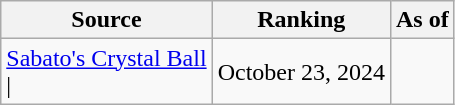<table class="wikitable" style="text-align:center">
<tr>
<th>Source</th>
<th>Ranking</th>
<th>As of</th>
</tr>
<tr>
<td align=left><a href='#'>Sabato's Crystal Ball</a><br>| </td>
<td>October 23, 2024</td>
</tr>
</table>
